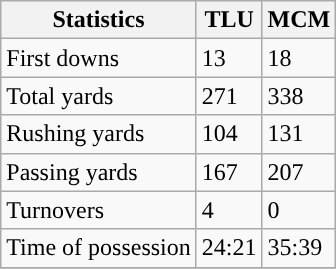<table class="wikitable">
<tr>
<th>Statistics</th>
<th>TLU</th>
<th>MCM</th>
</tr>
<tr>
<td>First downs</td>
<td>13</td>
<td>18</td>
</tr>
<tr>
<td>Total yards</td>
<td>271</td>
<td>338</td>
</tr>
<tr>
<td>Rushing yards</td>
<td>104</td>
<td>131</td>
</tr>
<tr>
<td>Passing yards</td>
<td>167</td>
<td>207</td>
</tr>
<tr>
<td>Turnovers</td>
<td>4</td>
<td>0</td>
</tr>
<tr>
<td>Time of possession</td>
<td>24:21</td>
<td>35:39</td>
</tr>
<tr>
</tr>
</table>
